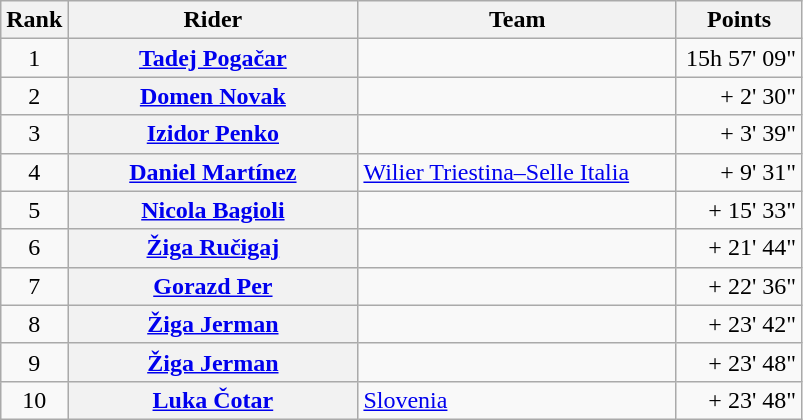<table class="wikitable plainrowheaders">
<tr>
<th>Rank</th>
<th>Rider</th>
<th>Team</th>
<th>Points</th>
</tr>
<tr>
<td style="text-align:center;">1</td>
<th scope="row" width=186px> <a href='#'>Tadej Pogačar</a> </th>
<td width=205px></td>
<td width=76px style="text-align:right;">15h 57' 09"</td>
</tr>
<tr>
<td style="text-align:center;">2</td>
<th scope="row"> <a href='#'>Domen Novak</a></th>
<td></td>
<td style="text-align:right;">+ 2' 30"</td>
</tr>
<tr>
<td style="text-align:center;">3</td>
<th scope="row"> <a href='#'>Izidor Penko</a></th>
<td></td>
<td style="text-align:right;">+ 3' 39"</td>
</tr>
<tr>
<td style="text-align:center;">4</td>
<th scope="row"> <a href='#'>Daniel Martínez</a></th>
<td><a href='#'>Wilier Triestina–Selle Italia</a></td>
<td style="text-align:right;">+ 9' 31"</td>
</tr>
<tr>
<td style="text-align:center;">5</td>
<th scope="row"> <a href='#'>Nicola Bagioli</a></th>
<td></td>
<td style="text-align:right;">+ 15' 33"</td>
</tr>
<tr>
<td style="text-align:center;">6</td>
<th scope="row"> <a href='#'>Žiga Ručigaj</a></th>
<td></td>
<td style="text-align:right;">+ 21' 44"</td>
</tr>
<tr>
<td style="text-align:center;">7</td>
<th scope="row"> <a href='#'>Gorazd Per</a></th>
<td></td>
<td style="text-align:right;">+ 22' 36"</td>
</tr>
<tr>
<td style="text-align:center;">8</td>
<th scope="row"> <a href='#'>Žiga Jerman</a></th>
<td></td>
<td style="text-align:right;">+ 23' 42"</td>
</tr>
<tr>
<td style="text-align:center;">9</td>
<th scope="row"> <a href='#'>Žiga Jerman</a></th>
<td></td>
<td style="text-align:right;">+ 23' 48"</td>
</tr>
<tr>
<td style="text-align:center;">10</td>
<th scope="row"> <a href='#'>Luka Čotar</a></th>
<td><a href='#'>Slovenia</a></td>
<td style="text-align:right;">+ 23' 48"</td>
</tr>
</table>
